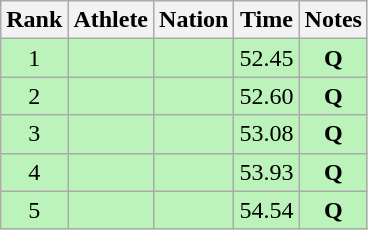<table class="wikitable sortable" style="text-align:center">
<tr>
<th>Rank</th>
<th>Athlete</th>
<th>Nation</th>
<th>Time</th>
<th>Notes</th>
</tr>
<tr bgcolor=#bbf3bb>
<td>1</td>
<td align=left></td>
<td align=left></td>
<td>52.45</td>
<td><strong>Q</strong></td>
</tr>
<tr bgcolor=#bbf3bb>
<td>2</td>
<td align=left></td>
<td align=left></td>
<td>52.60</td>
<td><strong>Q</strong></td>
</tr>
<tr bgcolor=#bbf3bb>
<td>3</td>
<td align=left></td>
<td align=left></td>
<td>53.08</td>
<td><strong>Q</strong></td>
</tr>
<tr bgcolor=#bbf3bb>
<td>4</td>
<td align=left></td>
<td align=left></td>
<td>53.93</td>
<td><strong>Q</strong></td>
</tr>
<tr bgcolor=#bbf3bb>
<td>5</td>
<td align=left></td>
<td align=left></td>
<td>54.54</td>
<td><strong>Q</strong></td>
</tr>
</table>
